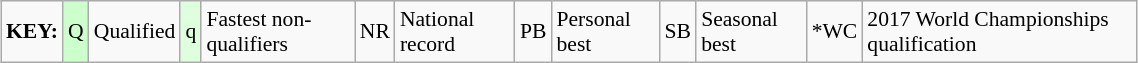<table class="wikitable" style="margin:0.5em auto; font-size:90%;position:relative;" width=60%>
<tr>
<td><strong>KEY:</strong></td>
<td bgcolor=ccffcc align=center>Q</td>
<td>Qualified</td>
<td bgcolor=ddffdd align=center>q</td>
<td>Fastest non-qualifiers</td>
<td align=center>NR</td>
<td>National record</td>
<td align=center>PB</td>
<td>Personal best</td>
<td align=center>SB</td>
<td>Seasonal best</td>
<td align=center>*WC</td>
<td>2017 World Championships qualification</td>
</tr>
</table>
